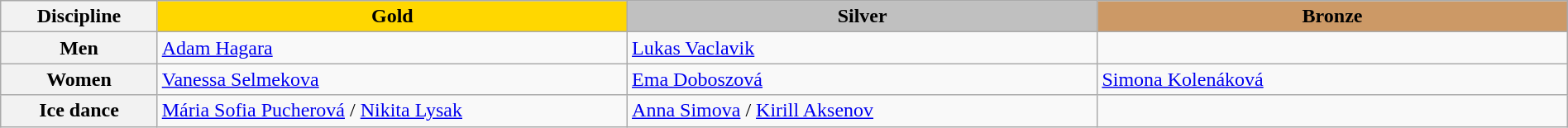<table class="wikitable unsortable" style="text-align:left; width:100%;">
<tr>
<th scope="col" style="width:10%">Discipline</th>
<td scope="col" style="text-align:center; width:30%; background:gold"><strong>Gold</strong></td>
<td scope="col" style="text-align:center; width:30%; background:silver"><strong>Silver</strong></td>
<td scope="col" style="text-align:center; width:30%; background:#c96"><strong>Bronze</strong></td>
</tr>
<tr>
<th scope=row">Men</th>
<td><a href='#'>Adam Hagara</a></td>
<td><a href='#'>Lukas Vaclavik</a></td>
<td></td>
</tr>
<tr>
<th scope=row">Women</th>
<td><a href='#'>Vanessa Selmekova</a></td>
<td><a href='#'>Ema Doboszová</a></td>
<td><a href='#'>Simona Kolenáková</a></td>
</tr>
<tr>
<th scope=row">Ice dance</th>
<td><a href='#'>Mária Sofia Pucherová</a> / <a href='#'>Nikita Lysak</a></td>
<td><a href='#'>Anna Simova</a> / <a href='#'>Kirill Aksenov</a></td>
<td></td>
</tr>
</table>
